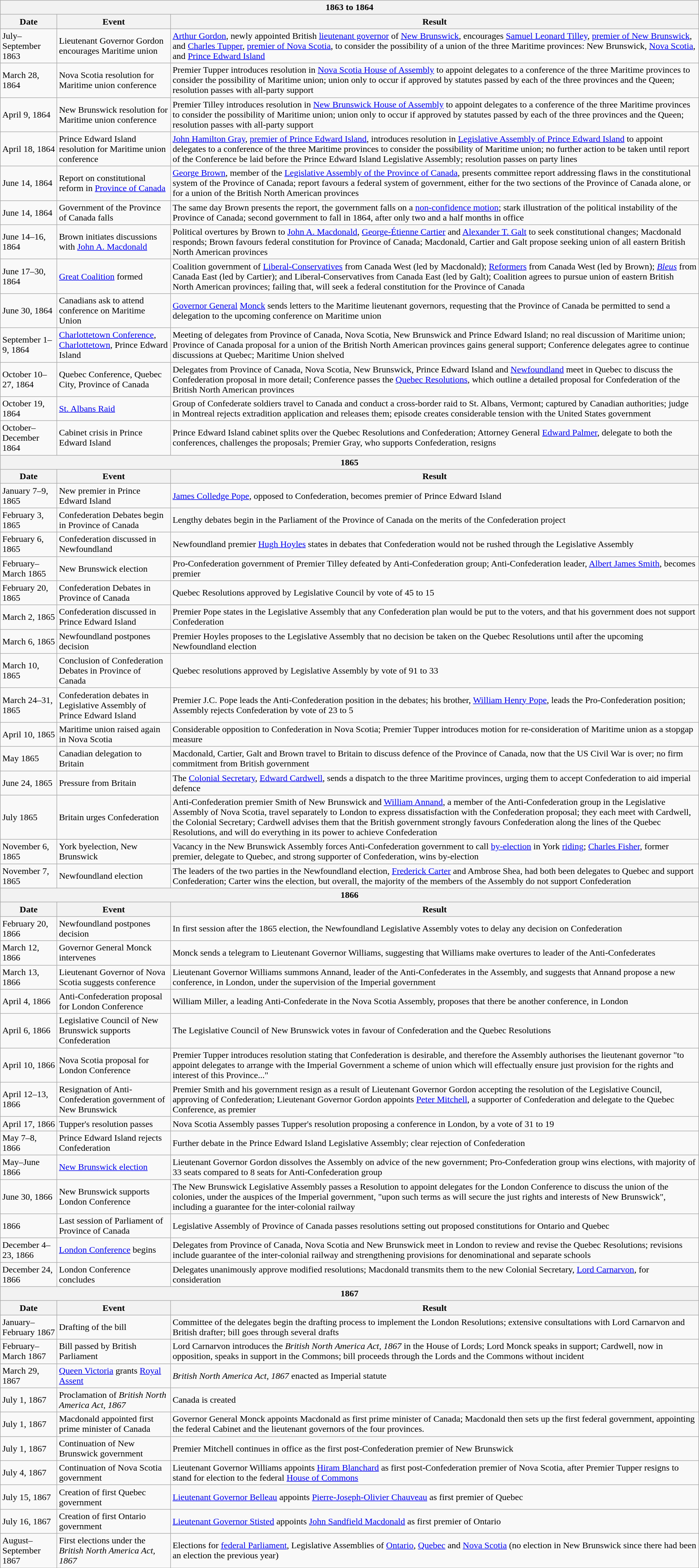<table class="wikitable">
<tr>
<th colspan="3">1863 to 1864</th>
</tr>
<tr>
<th>Date</th>
<th>Event</th>
<th>Result</th>
</tr>
<tr>
<td>July–September 1863</td>
<td>Lieutenant Governor Gordon encourages Maritime union</td>
<td><a href='#'>Arthur Gordon</a>, newly appointed British <a href='#'>lieutenant governor</a> of <a href='#'>New Brunswick</a>, encourages <a href='#'>Samuel Leonard Tilley</a>, <a href='#'>premier of New Brunswick</a>, and <a href='#'>Charles Tupper</a>, <a href='#'>premier of Nova Scotia</a>, to consider the possibility of a union of the three Maritime provinces: New Brunswick, <a href='#'>Nova Scotia</a>, and <a href='#'>Prince Edward Island</a></td>
</tr>
<tr>
<td>March 28, 1864</td>
<td>Nova Scotia resolution for Maritime union conference</td>
<td>Premier Tupper introduces resolution in <a href='#'>Nova Scotia House of Assembly</a> to appoint delegates to a conference of the three Maritime provinces to consider the possibility of Maritime union; union only to occur if approved by statutes passed by each of the three provinces and the Queen; resolution passes with all-party support</td>
</tr>
<tr>
<td>April 9, 1864</td>
<td>New Brunswick resolution for Maritime union conference</td>
<td>Premier Tilley introduces resolution in <a href='#'>New Brunswick House of Assembly</a> to appoint delegates to a conference of the three Maritime provinces to consider the possibility of Maritime union; union only to occur if approved by statutes passed by each of the three provinces and the Queen; resolution passes with all-party support</td>
</tr>
<tr>
<td>April 18, 1864</td>
<td>Prince Edward Island resolution for Maritime union conference</td>
<td><a href='#'>John Hamilton Gray</a>, <a href='#'>premier of Prince Edward Island</a>, introduces resolution in <a href='#'>Legislative Assembly of Prince Edward Island</a> to appoint delegates to a conference of the three Maritime provinces to consider the possibility of Maritime union; no further action to be taken until report of the Conference be laid before the Prince Edward Island Legislative Assembly; resolution passes on party lines</td>
</tr>
<tr>
<td>June 14, 1864</td>
<td>Report on constitutional reform in <a href='#'>Province of Canada</a></td>
<td><a href='#'>George Brown</a>, member of the <a href='#'>Legislative Assembly of the Province of Canada</a>, presents committee report addressing flaws in the constitutional system of the Province of Canada; report favours a federal system of government, either for the two sections of the Province of Canada alone, or for a union of the British North American provinces</td>
</tr>
<tr>
<td>June 14, 1864</td>
<td>Government of the Province of Canada falls</td>
<td>The same day Brown presents the report, the government falls on a <a href='#'>non-confidence motion</a>; stark illustration of the political instability of the Province of Canada; second government to fall in 1864, after only two and a half months in office</td>
</tr>
<tr>
<td>June 14–16, 1864</td>
<td>Brown initiates discussions with <a href='#'>John A. Macdonald</a></td>
<td>Political overtures by Brown to <a href='#'>John A. Macdonald</a>, <a href='#'>George-Étienne Cartier</a> and <a href='#'>Alexander T. Galt</a> to seek constitutional changes; Macdonald responds; Brown favours federal constitution for Province of Canada; Macdonald, Cartier and Galt propose seeking union of all eastern British North American provinces</td>
</tr>
<tr>
<td>June 17–30, 1864</td>
<td><a href='#'>Great Coalition</a> formed</td>
<td>Coalition government of <a href='#'>Liberal-Conservatives</a> from Canada West (led by Macdonald); <a href='#'>Reformers</a> from Canada West (led by Brown); <em><a href='#'>Bleus</a></em> from Canada East (led by Cartier); and Liberal-Conservatives from Canada East (led by Galt); Coalition agrees to pursue union of eastern British North American provinces; failing that, will seek a federal constitution for the Province of Canada</td>
</tr>
<tr>
<td>June 30, 1864</td>
<td>Canadians ask to attend conference on Maritime Union</td>
<td><a href='#'>Governor General</a> <a href='#'>Monck</a> sends letters to the Maritime lieutenant governors, requesting that the Province of Canada be permitted to send a delegation to the upcoming conference on Maritime union</td>
</tr>
<tr>
<td>September 1–9, 1864</td>
<td><a href='#'>Charlottetown Conference</a>, <a href='#'>Charlottetown</a>, Prince Edward Island</td>
<td>Meeting of delegates from Province of Canada, Nova Scotia, New Brunswick and Prince Edward Island; no real discussion of Maritime union; Province of Canada proposal for a union of the British North American provinces gains general support; Conference delegates agree to continue discussions at Quebec; Maritime Union shelved</td>
</tr>
<tr>
<td>October 10–27, 1864</td>
<td>Quebec Conference, Quebec City, Province of Canada</td>
<td>Delegates from Province of Canada, Nova Scotia, New Brunswick, Prince Edward Island and <a href='#'>Newfoundland</a> meet in Quebec to discuss the Confederation proposal in more detail; Conference passes the <a href='#'>Quebec Resolutions</a>, which outline a detailed proposal for Confederation of the British North American provinces</td>
</tr>
<tr>
<td>October 19, 1864</td>
<td><a href='#'>St. Albans Raid</a></td>
<td>Group of Confederate soldiers travel to Canada and conduct a cross-border raid to St. Albans, Vermont; captured by Canadian authorities; judge in Montreal rejects extradition application and releases them; episode creates considerable tension with the United States government</td>
</tr>
<tr>
<td>October–December 1864</td>
<td>Cabinet crisis in Prince Edward Island</td>
<td>Prince Edward Island cabinet splits over the Quebec Resolutions and Confederation; Attorney General <a href='#'>Edward Palmer</a>, delegate to both the conferences, challenges the proposals; Premier Gray, who supports Confederation, resigns</td>
</tr>
<tr>
<th colspan="3">1865</th>
</tr>
<tr>
<th>Date</th>
<th>Event</th>
<th>Result</th>
</tr>
<tr>
<td>January 7–9, 1865</td>
<td>New premier in Prince Edward Island</td>
<td><a href='#'>James Colledge Pope</a>, opposed to Confederation, becomes premier of Prince Edward Island</td>
</tr>
<tr>
<td>February 3, 1865</td>
<td>Confederation Debates begin in Province of Canada</td>
<td>Lengthy debates begin in the Parliament of the Province of Canada on the merits of the Confederation project</td>
</tr>
<tr>
<td>February 6, 1865</td>
<td>Confederation discussed in Newfoundland</td>
<td>Newfoundland premier <a href='#'>Hugh Hoyles</a> states in debates that Confederation would not be rushed through the Legislative Assembly</td>
</tr>
<tr>
<td>February–March 1865</td>
<td>New Brunswick election</td>
<td>Pro-Confederation government of Premier Tilley defeated by Anti-Confederation group; Anti-Confederation leader, <a href='#'>Albert James Smith</a>, becomes premier</td>
</tr>
<tr>
<td>February 20, 1865</td>
<td>Confederation Debates in Province of Canada</td>
<td>Quebec Resolutions approved by Legislative Council by vote of 45 to 15</td>
</tr>
<tr>
<td>March 2, 1865</td>
<td>Confederation discussed in Prince Edward Island</td>
<td>Premier Pope states in the Legislative Assembly that any Confederation plan would be put to the voters, and that his government does not support Confederation</td>
</tr>
<tr>
<td>March 6, 1865</td>
<td>Newfoundland postpones decision</td>
<td>Premier Hoyles proposes to the Legislative Assembly that no decision be taken on the Quebec Resolutions until after the upcoming Newfoundland election</td>
</tr>
<tr>
<td>March 10, 1865</td>
<td>Conclusion of Confederation Debates in Province of Canada</td>
<td>Quebec resolutions approved by Legislative Assembly by vote of 91 to 33</td>
</tr>
<tr>
<td>March 24–31, 1865</td>
<td>Confederation debates in Legislative Assembly of Prince Edward Island</td>
<td>Premier J.C. Pope leads the Anti-Confederation position in the debates; his brother, <a href='#'>William Henry Pope</a>, leads the Pro-Confederation position; Assembly rejects Confederation by vote of 23 to 5</td>
</tr>
<tr>
<td>April 10, 1865</td>
<td>Maritime union raised again in Nova Scotia</td>
<td>Considerable opposition to Confederation in Nova Scotia; Premier Tupper introduces motion for re-consideration of Maritime union as a stopgap measure</td>
</tr>
<tr>
<td>May 1865</td>
<td>Canadian delegation to Britain</td>
<td>Macdonald, Cartier, Galt and Brown travel to Britain to discuss defence of the Province of Canada, now that the US Civil War is over; no firm commitment from British government</td>
</tr>
<tr>
<td>June 24, 1865</td>
<td>Pressure from Britain</td>
<td>The <a href='#'>Colonial Secretary</a>, <a href='#'>Edward Cardwell</a>, sends a dispatch to the three Maritime provinces, urging them to accept Confederation to aid imperial defence</td>
</tr>
<tr>
<td>July 1865</td>
<td>Britain urges Confederation</td>
<td>Anti-Confederation premier Smith of New Brunswick and <a href='#'>William Annand</a>, a member of the Anti-Confederation group in the Legislative Assembly of Nova Scotia, travel separately to London to express dissatisfaction with the Confederation proposal; they each meet with Cardwell, the Colonial Secretary; Cardwell advises them that the British government strongly favours Confederation along the lines of the Quebec Resolutions, and will do everything in its power to achieve Confederation</td>
</tr>
<tr>
<td>November 6, 1865</td>
<td>York byelection, New Brunswick</td>
<td>Vacancy in the New Brunswick Assembly forces Anti-Confederation government to call <a href='#'>by-election</a> in York <a href='#'>riding</a>; <a href='#'>Charles Fisher</a>, former premier, delegate to Quebec, and strong supporter of Confederation, wins by-election</td>
</tr>
<tr>
<td>November 7, 1865</td>
<td>Newfoundland election</td>
<td>The leaders of the two parties in the Newfoundland election, <a href='#'>Frederick Carter</a> and Ambrose Shea, had both been delegates to Quebec and support Confederation; Carter wins the election, but overall, the majority of the members of the Assembly do not support Confederation</td>
</tr>
<tr>
<th colspan="3">1866</th>
</tr>
<tr>
<th>Date</th>
<th>Event</th>
<th>Result</th>
</tr>
<tr>
<td>February 20, 1866</td>
<td>Newfoundland postpones decision</td>
<td>In first session after the 1865 election, the Newfoundland Legislative Assembly votes to delay any decision on Confederation</td>
</tr>
<tr>
<td>March 12, 1866</td>
<td>Governor General Monck intervenes</td>
<td>Monck sends a telegram to Lieutenant Governor Williams, suggesting that Williams make overtures to leader of the Anti-Confederates</td>
</tr>
<tr>
<td>March 13, 1866</td>
<td>Lieutenant Governor of Nova Scotia suggests conference</td>
<td>Lieutenant Governor Williams summons Annand, leader of the Anti-Confederates in the Assembly, and suggests that Annand propose a new conference, in London, under the supervision of the Imperial government</td>
</tr>
<tr>
<td>April 4, 1866</td>
<td>Anti-Confederation proposal for London Conference</td>
<td>William Miller, a leading Anti-Confederate in the Nova Scotia Assembly, proposes that there be another conference, in London</td>
</tr>
<tr>
<td>April 6, 1866</td>
<td>Legislative Council of New Brunswick supports Confederation</td>
<td>The Legislative Council of New Brunswick votes in favour of Confederation and the Quebec Resolutions</td>
</tr>
<tr>
<td>April 10, 1866</td>
<td>Nova Scotia proposal for London Conference</td>
<td>Premier Tupper introduces resolution stating that Confederation is desirable, and therefore the Assembly authorises the lieutenant governor "to appoint delegates to arrange with the Imperial Government a scheme of union which will effectually ensure just provision for the rights and interest of this Province..."</td>
</tr>
<tr>
<td>April 12–13, 1866</td>
<td>Resignation of Anti-Confederation government of New Brunswick</td>
<td>Premier Smith and his government resign as a result of Lieutenant Governor Gordon accepting the resolution of the Legislative Council, approving of Confederation; Lieutenant Governor Gordon appoints <a href='#'>Peter Mitchell</a>, a supporter of Confederation and delegate to the Quebec Conference, as premier</td>
</tr>
<tr>
<td>April 17, 1866</td>
<td>Tupper's resolution passes</td>
<td>Nova Scotia Assembly passes Tupper's resolution proposing a conference in London, by a vote of 31 to 19</td>
</tr>
<tr>
<td>May 7–8, 1866</td>
<td>Prince Edward Island rejects Confederation</td>
<td>Further debate in the Prince Edward Island Legislative Assembly; clear rejection of Confederation</td>
</tr>
<tr>
<td>May–June 1866</td>
<td><a href='#'>New Brunswick election</a></td>
<td>Lieutenant Governor Gordon dissolves the Assembly on advice of the new government; Pro-Confederation group wins elections, with majority of 33 seats compared to 8 seats for Anti-Confederation group</td>
</tr>
<tr>
<td>June 30, 1866</td>
<td>New Brunswick supports London Conference</td>
<td>The New Brunswick Legislative Assembly passes a Resolution to appoint delegates for the London Conference to discuss the union of the colonies, under the auspices of the Imperial government, "upon such terms as will secure the just rights and interests of New Brunswick", including a guarantee for the inter-colonial railway</td>
</tr>
<tr>
<td>1866</td>
<td>Last session of Parliament of Province of Canada</td>
<td>Legislative Assembly of Province of Canada passes resolutions setting out proposed constitutions for Ontario and Quebec</td>
</tr>
<tr>
<td>December 4–23, 1866</td>
<td><a href='#'>London Conference</a> begins</td>
<td>Delegates from Province of Canada, Nova Scotia and New Brunswick meet in London to review and revise the Quebec Resolutions; revisions include guarantee of the inter-colonial railway and strengthening provisions for denominational and separate schools</td>
</tr>
<tr>
<td>December 24, 1866</td>
<td>London Conference concludes</td>
<td>Delegates unanimously approve modified resolutions; Macdonald transmits them to the new Colonial Secretary, <a href='#'>Lord Carnarvon</a>, for consideration</td>
</tr>
<tr>
<th colspan="3">1867</th>
</tr>
<tr>
<th>Date</th>
<th>Event</th>
<th>Result</th>
</tr>
<tr>
<td>January–February 1867</td>
<td>Drafting of the bill</td>
<td>Committee of the delegates begin the drafting process to implement the London Resolutions; extensive consultations with Lord Carnarvon and British drafter; bill goes through several drafts</td>
</tr>
<tr>
<td>February–March 1867</td>
<td>Bill passed by British Parliament</td>
<td>Lord Carnarvon introduces the <em>British North America Act, 1867</em> in the House of Lords; Lord Monck speaks in support; Cardwell, now in opposition, speaks in support in the Commons; bill proceeds through the Lords and the Commons without incident</td>
</tr>
<tr>
<td>March 29, 1867</td>
<td><a href='#'>Queen Victoria</a> grants <a href='#'>Royal Assent</a></td>
<td><em>British North America Act, 1867</em> enacted as Imperial statute</td>
</tr>
<tr>
<td>July 1, 1867</td>
<td>Proclamation of <em>British North America Act, 1867</em></td>
<td>Canada is created</td>
</tr>
<tr>
<td>July 1, 1867</td>
<td>Macdonald appointed first prime minister of Canada</td>
<td>Governor General Monck appoints Macdonald as first prime minister of Canada; Macdonald then sets up the first federal government, appointing the federal Cabinet and the lieutenant governors of the four provinces.</td>
</tr>
<tr>
<td>July 1, 1867</td>
<td>Continuation of New Brunswick government</td>
<td>Premier Mitchell continues in office as the first post-Confederation premier of New Brunswick</td>
</tr>
<tr>
<td>July 4, 1867</td>
<td>Continuation of Nova Scotia government</td>
<td>Lieutenant Governor Williams appoints <a href='#'>Hiram Blanchard</a> as first post-Confederation premier of Nova Scotia, after Premier Tupper resigns to stand for election to the federal <a href='#'>House of Commons</a></td>
</tr>
<tr>
<td>July 15, 1867</td>
<td>Creation of first Quebec government</td>
<td><a href='#'>Lieutenant Governor Belleau</a> appoints <a href='#'>Pierre-Joseph-Olivier Chauveau</a> as first premier of Quebec</td>
</tr>
<tr>
<td>July 16, 1867</td>
<td>Creation of first Ontario government</td>
<td><a href='#'>Lieutenant Governor Stisted</a> appoints <a href='#'>John Sandfield Macdonald</a> as first premier of Ontario</td>
</tr>
<tr>
<td>August–September 1867</td>
<td>First elections under the <em>British North America Act, 1867</em></td>
<td>Elections for <a href='#'>federal Parliament</a>, Legislative Assemblies of <a href='#'>Ontario</a>, <a href='#'>Quebec</a> and <a href='#'>Nova Scotia</a> (no election in New Brunswick since there had been an election the previous year)</td>
</tr>
<tr>
</tr>
</table>
